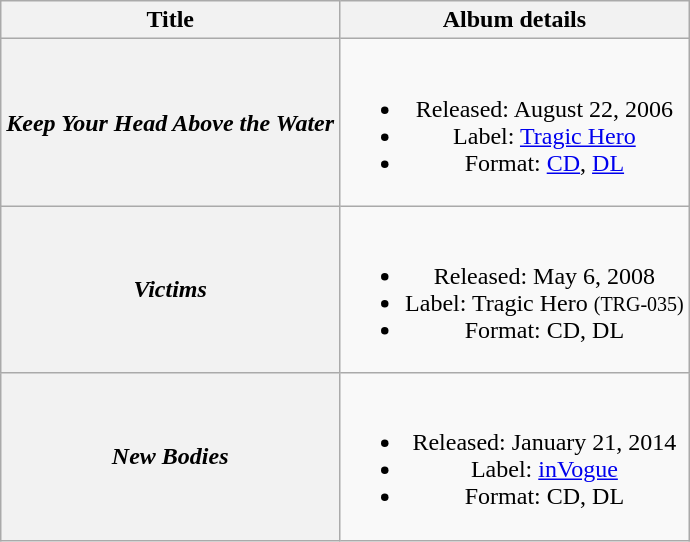<table class="wikitable plainrowheaders" style="text-align:center;">
<tr>
<th scope="col" rowspan="1">Title</th>
<th scope="col" rowspan="1">Album details</th>
</tr>
<tr>
<th scope="row"><strong><em>Keep Your Head Above the Water</em></strong></th>
<td><br><ul><li>Released: August 22, 2006</li><li>Label: <a href='#'>Tragic Hero</a></li><li>Format: <a href='#'>CD</a>, <a href='#'>DL</a></li></ul></td>
</tr>
<tr>
<th scope="row"><strong><em>Victims</em></strong></th>
<td><br><ul><li>Released: May 6, 2008</li><li>Label: Tragic Hero <small>(TRG-035)</small></li><li>Format: CD, DL</li></ul></td>
</tr>
<tr>
<th scope="row"><strong><em>New Bodies</em></strong></th>
<td><br><ul><li>Released: January 21, 2014</li><li>Label: <a href='#'>inVogue</a></li><li>Format: CD, DL</li></ul></td>
</tr>
</table>
